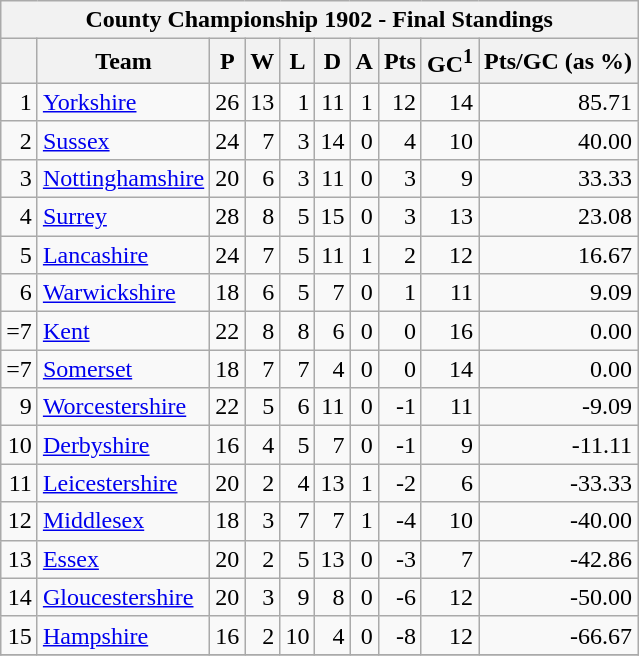<table class="wikitable">
<tr>
<th colspan="10">County Championship 1902 - Final Standings</th>
</tr>
<tr bgcolor="#efefef">
<th></th>
<th>Team</th>
<th>P</th>
<th>W</th>
<th>L</th>
<th>D</th>
<th>A</th>
<th>Pts</th>
<th>GC<sup>1</sup></th>
<th>Pts/GC (as %)</th>
</tr>
<tr align="right">
<td>1</td>
<td align="left"><a href='#'>Yorkshire</a></td>
<td>26</td>
<td>13</td>
<td>1</td>
<td>11</td>
<td>1</td>
<td>12</td>
<td>14</td>
<td>85.71</td>
</tr>
<tr align="right">
<td>2</td>
<td align="left"><a href='#'>Sussex</a></td>
<td>24</td>
<td>7</td>
<td>3</td>
<td>14</td>
<td>0</td>
<td>4</td>
<td>10</td>
<td>40.00</td>
</tr>
<tr align="right">
<td>3</td>
<td align="left"><a href='#'>Nottinghamshire</a></td>
<td>20</td>
<td>6</td>
<td>3</td>
<td>11</td>
<td>0</td>
<td>3</td>
<td>9</td>
<td>33.33</td>
</tr>
<tr align="right">
<td>4</td>
<td align="left"><a href='#'>Surrey</a></td>
<td>28</td>
<td>8</td>
<td>5</td>
<td>15</td>
<td>0</td>
<td>3</td>
<td>13</td>
<td>23.08</td>
</tr>
<tr align="right">
<td>5</td>
<td align="left"><a href='#'>Lancashire</a></td>
<td>24</td>
<td>7</td>
<td>5</td>
<td>11</td>
<td>1</td>
<td>2</td>
<td>12</td>
<td>16.67</td>
</tr>
<tr align="right">
<td>6</td>
<td align="left"><a href='#'>Warwickshire</a></td>
<td>18</td>
<td>6</td>
<td>5</td>
<td>7</td>
<td>0</td>
<td>1</td>
<td>11</td>
<td>9.09</td>
</tr>
<tr align="right">
<td>=7</td>
<td align="left"><a href='#'>Kent</a></td>
<td>22</td>
<td>8</td>
<td>8</td>
<td>6</td>
<td>0</td>
<td>0</td>
<td>16</td>
<td>0.00</td>
</tr>
<tr align="right">
<td>=7</td>
<td align="left"><a href='#'>Somerset</a></td>
<td>18</td>
<td>7</td>
<td>7</td>
<td>4</td>
<td>0</td>
<td>0</td>
<td>14</td>
<td>0.00</td>
</tr>
<tr align="right">
<td>9</td>
<td align="left"><a href='#'>Worcestershire</a></td>
<td>22</td>
<td>5</td>
<td>6</td>
<td>11</td>
<td>0</td>
<td>-1</td>
<td>11</td>
<td>-9.09</td>
</tr>
<tr align="right">
<td>10</td>
<td align="left"><a href='#'>Derbyshire</a></td>
<td>16</td>
<td>4</td>
<td>5</td>
<td>7</td>
<td>0</td>
<td>-1</td>
<td>9</td>
<td>-11.11</td>
</tr>
<tr align="right">
<td>11</td>
<td align="left"><a href='#'>Leicestershire</a></td>
<td>20</td>
<td>2</td>
<td>4</td>
<td>13</td>
<td>1</td>
<td>-2</td>
<td>6</td>
<td>-33.33</td>
</tr>
<tr align="right">
<td>12</td>
<td align="left"><a href='#'>Middlesex</a></td>
<td>18</td>
<td>3</td>
<td>7</td>
<td>7</td>
<td>1</td>
<td>-4</td>
<td>10</td>
<td>-40.00</td>
</tr>
<tr align="right">
<td>13</td>
<td align="left"><a href='#'>Essex</a></td>
<td>20</td>
<td>2</td>
<td>5</td>
<td>13</td>
<td>0</td>
<td>-3</td>
<td>7</td>
<td>-42.86</td>
</tr>
<tr align="right">
<td>14</td>
<td align="left"><a href='#'>Gloucestershire</a></td>
<td>20</td>
<td>3</td>
<td>9</td>
<td>8</td>
<td>0</td>
<td>-6</td>
<td>12</td>
<td>-50.00</td>
</tr>
<tr align="right">
<td>15</td>
<td align="left"><a href='#'>Hampshire</a></td>
<td>16</td>
<td>2</td>
<td>10</td>
<td>4</td>
<td>0</td>
<td>-8</td>
<td>12</td>
<td>-66.67</td>
</tr>
<tr>
</tr>
</table>
